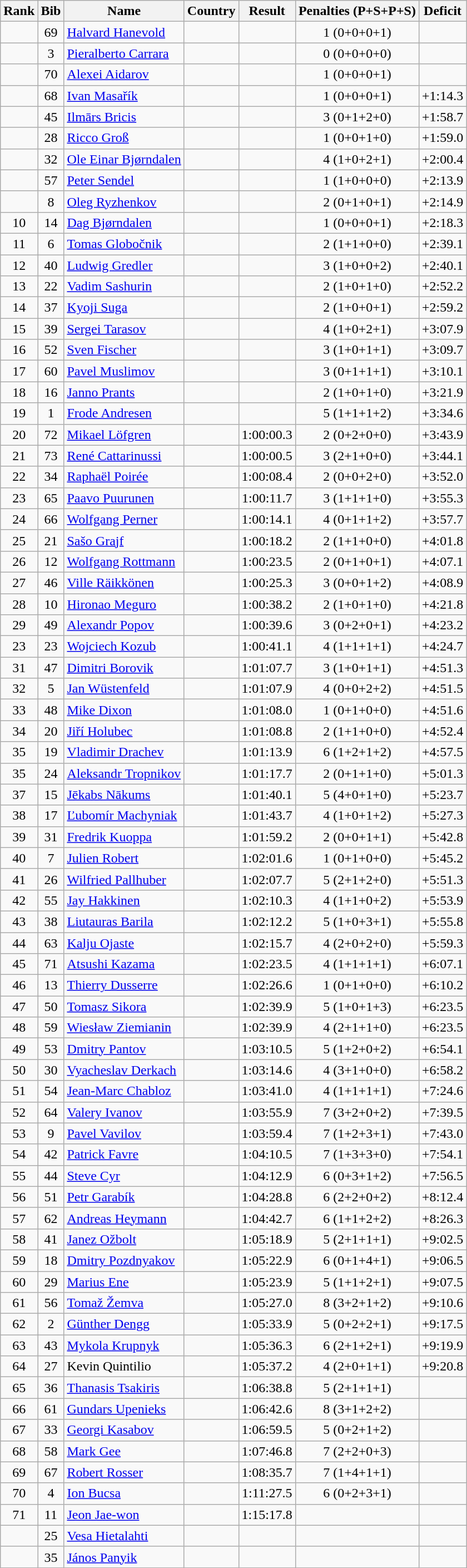<table class="wikitable sortable" style="text-align:center">
<tr>
<th>Rank</th>
<th>Bib</th>
<th>Name</th>
<th>Country</th>
<th>Result</th>
<th>Penalties (P+S+P+S)</th>
<th>Deficit</th>
</tr>
<tr>
<td></td>
<td>69</td>
<td align="left"><a href='#'>Halvard Hanevold</a></td>
<td align="left"></td>
<td></td>
<td>1 (0+0+0+1)</td>
<td></td>
</tr>
<tr>
<td></td>
<td>3</td>
<td align="left"><a href='#'>Pieralberto Carrara</a></td>
<td align="left"></td>
<td></td>
<td>0 (0+0+0+0)</td>
<td></td>
</tr>
<tr>
<td></td>
<td>70</td>
<td align="left"><a href='#'>Alexei Aidarov</a></td>
<td align="left"></td>
<td></td>
<td>1 (0+0+0+1)</td>
<td></td>
</tr>
<tr>
<td></td>
<td>68</td>
<td align="left"><a href='#'>Ivan Masařík</a></td>
<td align="left"></td>
<td></td>
<td>1 (0+0+0+1)</td>
<td>+1:14.3</td>
</tr>
<tr>
<td></td>
<td>45</td>
<td align="left"><a href='#'>Ilmārs Bricis</a></td>
<td align="left"></td>
<td></td>
<td>3 (0+1+2+0)</td>
<td>+1:58.7</td>
</tr>
<tr>
<td></td>
<td>28</td>
<td align="left"><a href='#'>Ricco Groß</a></td>
<td align="left"></td>
<td></td>
<td>1 (0+0+1+0)</td>
<td>+1:59.0</td>
</tr>
<tr>
<td></td>
<td>32</td>
<td align="left"><a href='#'>Ole Einar Bjørndalen</a></td>
<td align="left"></td>
<td></td>
<td>4 (1+0+2+1)</td>
<td>+2:00.4</td>
</tr>
<tr>
<td></td>
<td>57</td>
<td align="left"><a href='#'>Peter Sendel</a></td>
<td align="left"></td>
<td></td>
<td>1 (1+0+0+0)</td>
<td>+2:13.9</td>
</tr>
<tr>
<td></td>
<td>8</td>
<td align="left"><a href='#'>Oleg Ryzhenkov</a></td>
<td align="left"></td>
<td></td>
<td>2 (0+1+0+1)</td>
<td>+2:14.9</td>
</tr>
<tr>
<td>10</td>
<td>14</td>
<td align="left"><a href='#'>Dag Bjørndalen</a></td>
<td align="left"></td>
<td></td>
<td>1 (0+0+0+1)</td>
<td>+2:18.3</td>
</tr>
<tr>
<td>11</td>
<td>6</td>
<td align="left"><a href='#'>Tomas Globočnik</a></td>
<td align="left"></td>
<td></td>
<td>2 (1+1+0+0)</td>
<td>+2:39.1</td>
</tr>
<tr>
<td>12</td>
<td>40</td>
<td align="left"><a href='#'>Ludwig Gredler</a></td>
<td align="left"></td>
<td></td>
<td>3 (1+0+0+2)</td>
<td>+2:40.1</td>
</tr>
<tr>
<td>13</td>
<td>22</td>
<td align="left"><a href='#'>Vadim Sashurin</a></td>
<td align="left"></td>
<td></td>
<td>2 (1+0+1+0)</td>
<td>+2:52.2</td>
</tr>
<tr>
<td>14</td>
<td>37</td>
<td align="left"><a href='#'>Kyoji Suga</a></td>
<td align="left"></td>
<td></td>
<td>2 (1+0+0+1)</td>
<td>+2:59.2</td>
</tr>
<tr>
<td>15</td>
<td>39</td>
<td align="left"><a href='#'>Sergei Tarasov</a></td>
<td align="left"></td>
<td></td>
<td>4 (1+0+2+1)</td>
<td>+3:07.9</td>
</tr>
<tr>
<td>16</td>
<td>52</td>
<td align="left"><a href='#'>Sven Fischer</a></td>
<td align="left"></td>
<td></td>
<td>3 (1+0+1+1)</td>
<td>+3:09.7</td>
</tr>
<tr>
<td>17</td>
<td>60</td>
<td align="left"><a href='#'>Pavel Muslimov</a></td>
<td align="left"></td>
<td></td>
<td>3 (0+1+1+1)</td>
<td>+3:10.1</td>
</tr>
<tr>
<td>18</td>
<td>16</td>
<td align="left"><a href='#'>Janno Prants</a></td>
<td align="left"></td>
<td></td>
<td>2 (1+0+1+0)</td>
<td>+3:21.9</td>
</tr>
<tr>
<td>19</td>
<td>1</td>
<td align="left"><a href='#'>Frode Andresen</a></td>
<td align="left"></td>
<td></td>
<td>5 (1+1+1+2)</td>
<td>+3:34.6</td>
</tr>
<tr>
<td>20</td>
<td>72</td>
<td align="left"><a href='#'>Mikael Löfgren</a></td>
<td align="left"></td>
<td>1:00:00.3</td>
<td>2 (0+2+0+0)</td>
<td>+3:43.9</td>
</tr>
<tr>
<td>21</td>
<td>73</td>
<td align="left"><a href='#'>René Cattarinussi</a></td>
<td align="left"></td>
<td>1:00:00.5</td>
<td>3 (2+1+0+0)</td>
<td>+3:44.1</td>
</tr>
<tr>
<td>22</td>
<td>34</td>
<td align="left"><a href='#'>Raphaël Poirée</a></td>
<td align="left"></td>
<td>1:00:08.4</td>
<td>2 (0+0+2+0)</td>
<td>+3:52.0</td>
</tr>
<tr>
<td>23</td>
<td>65</td>
<td align="left"><a href='#'>Paavo Puurunen</a></td>
<td align="left"></td>
<td>1:00:11.7</td>
<td>3 (1+1+1+0)</td>
<td>+3:55.3</td>
</tr>
<tr>
<td>24</td>
<td>66</td>
<td align="left"><a href='#'>Wolfgang Perner</a></td>
<td align="left"></td>
<td>1:00:14.1</td>
<td>4 (0+1+1+2)</td>
<td>+3:57.7</td>
</tr>
<tr>
<td>25</td>
<td>21</td>
<td align="left"><a href='#'>Sašo Grajf</a></td>
<td align="left"></td>
<td>1:00:18.2</td>
<td>2 (1+1+0+0)</td>
<td>+4:01.8</td>
</tr>
<tr>
<td>26</td>
<td>12</td>
<td align="left"><a href='#'>Wolfgang Rottmann</a></td>
<td align="left"></td>
<td>1:00:23.5</td>
<td>2 (0+1+0+1)</td>
<td>+4:07.1</td>
</tr>
<tr>
<td>27</td>
<td>46</td>
<td align="left"><a href='#'>Ville Räikkönen</a></td>
<td align="left"></td>
<td>1:00:25.3</td>
<td>3 (0+0+1+2)</td>
<td>+4:08.9</td>
</tr>
<tr>
<td>28</td>
<td>10</td>
<td align="left"><a href='#'>Hironao Meguro</a></td>
<td align="left"></td>
<td>1:00:38.2</td>
<td>2 (1+0+1+0)</td>
<td>+4:21.8</td>
</tr>
<tr>
<td>29</td>
<td>49</td>
<td align="left"><a href='#'>Alexandr Popov</a></td>
<td align="left"></td>
<td>1:00:39.6</td>
<td>3 (0+2+0+1)</td>
<td>+4:23.2</td>
</tr>
<tr>
<td>23</td>
<td>23</td>
<td align="left"><a href='#'>Wojciech Kozub</a></td>
<td align="left"></td>
<td>1:00:41.1</td>
<td>4 (1+1+1+1)</td>
<td>+4:24.7</td>
</tr>
<tr>
<td>31</td>
<td>47</td>
<td align="left"><a href='#'>Dimitri Borovik</a></td>
<td align="left"></td>
<td>1:01:07.7</td>
<td>3 (1+0+1+1)</td>
<td>+4:51.3</td>
</tr>
<tr>
<td>32</td>
<td>5</td>
<td align="left"><a href='#'>Jan Wüstenfeld</a></td>
<td align="left"></td>
<td>1:01:07.9</td>
<td>4 (0+0+2+2)</td>
<td>+4:51.5</td>
</tr>
<tr>
<td>33</td>
<td>48</td>
<td align="left"><a href='#'>Mike Dixon</a></td>
<td align="left"></td>
<td>1:01:08.0</td>
<td>1 (0+1+0+0)</td>
<td>+4:51.6</td>
</tr>
<tr>
<td>34</td>
<td>20</td>
<td align="left"><a href='#'>Jiří Holubec</a></td>
<td align="left"></td>
<td>1:01:08.8</td>
<td>2 (1+1+0+0)</td>
<td>+4:52.4</td>
</tr>
<tr>
<td>35</td>
<td>19</td>
<td align="left"><a href='#'>Vladimir Drachev</a></td>
<td align="left"></td>
<td>1:01:13.9</td>
<td>6 (1+2+1+2)</td>
<td>+4:57.5</td>
</tr>
<tr>
<td>35</td>
<td>24</td>
<td align="left"><a href='#'>Aleksandr Tropnikov</a></td>
<td align="left"></td>
<td>1:01:17.7</td>
<td>2 (0+1+1+0)</td>
<td>+5:01.3</td>
</tr>
<tr>
<td>37</td>
<td>15</td>
<td align="left"><a href='#'>Jēkabs Nākums</a></td>
<td align="left"></td>
<td>1:01:40.1</td>
<td>5 (4+0+1+0)</td>
<td>+5:23.7</td>
</tr>
<tr>
<td>38</td>
<td>17</td>
<td align="left"><a href='#'>Ľubomír Machyniak</a></td>
<td align="left"></td>
<td>1:01:43.7</td>
<td>4 (1+0+1+2)</td>
<td>+5:27.3</td>
</tr>
<tr>
<td>39</td>
<td>31</td>
<td align="left"><a href='#'>Fredrik Kuoppa</a></td>
<td align="left"></td>
<td>1:01:59.2</td>
<td>2 (0+0+1+1)</td>
<td>+5:42.8</td>
</tr>
<tr>
<td>40</td>
<td>7</td>
<td align="left"><a href='#'>Julien Robert</a></td>
<td align="left"></td>
<td>1:02:01.6</td>
<td>1 (0+1+0+0)</td>
<td>+5:45.2</td>
</tr>
<tr>
<td>41</td>
<td>26</td>
<td align="left"><a href='#'>Wilfried Pallhuber</a></td>
<td align="left"></td>
<td>1:02:07.7</td>
<td>5 (2+1+2+0)</td>
<td>+5:51.3</td>
</tr>
<tr>
<td>42</td>
<td>55</td>
<td align="left"><a href='#'>Jay Hakkinen</a></td>
<td align="left"></td>
<td>1:02:10.3</td>
<td>4 (1+1+0+2)</td>
<td>+5:53.9</td>
</tr>
<tr>
<td>43</td>
<td>38</td>
<td align="left"><a href='#'>Liutauras Barila</a></td>
<td align="left"></td>
<td>1:02:12.2</td>
<td>5 (1+0+3+1)</td>
<td>+5:55.8</td>
</tr>
<tr>
<td>44</td>
<td>63</td>
<td align="left"><a href='#'>Kalju Ojaste</a></td>
<td align="left"></td>
<td>1:02:15.7</td>
<td>4 (2+0+2+0)</td>
<td>+5:59.3</td>
</tr>
<tr>
<td>45</td>
<td>71</td>
<td align="left"><a href='#'>Atsushi Kazama</a></td>
<td align="left"></td>
<td>1:02:23.5</td>
<td>4 (1+1+1+1)</td>
<td>+6:07.1</td>
</tr>
<tr>
<td>46</td>
<td>13</td>
<td align="left"><a href='#'>Thierry Dusserre</a></td>
<td align="left"></td>
<td>1:02:26.6</td>
<td>1 (0+1+0+0)</td>
<td>+6:10.2</td>
</tr>
<tr>
<td>47</td>
<td>50</td>
<td align="left"><a href='#'>Tomasz Sikora</a></td>
<td align="left"></td>
<td>1:02:39.9</td>
<td>5 (1+0+1+3)</td>
<td>+6:23.5</td>
</tr>
<tr>
<td>48</td>
<td>59</td>
<td align="left"><a href='#'>Wiesław Ziemianin</a></td>
<td align="left"></td>
<td>1:02:39.9</td>
<td>4 (2+1+1+0)</td>
<td>+6:23.5</td>
</tr>
<tr>
<td>49</td>
<td>53</td>
<td align="left"><a href='#'>Dmitry Pantov</a></td>
<td align="left"></td>
<td>1:03:10.5</td>
<td>5 (1+2+0+2)</td>
<td>+6:54.1</td>
</tr>
<tr>
<td>50</td>
<td>30</td>
<td align="left"><a href='#'>Vyacheslav Derkach</a></td>
<td align="left"></td>
<td>1:03:14.6</td>
<td>4 (3+1+0+0)</td>
<td>+6:58.2</td>
</tr>
<tr>
<td>51</td>
<td>54</td>
<td align="left"><a href='#'>Jean-Marc Chabloz</a></td>
<td align="left"></td>
<td>1:03:41.0</td>
<td>4 (1+1+1+1)</td>
<td>+7:24.6</td>
</tr>
<tr>
<td>52</td>
<td>64</td>
<td align="left"><a href='#'>Valery Ivanov</a></td>
<td align="left"></td>
<td>1:03:55.9</td>
<td>7 (3+2+0+2)</td>
<td>+7:39.5</td>
</tr>
<tr>
<td>53</td>
<td>9</td>
<td align="left"><a href='#'>Pavel Vavilov</a></td>
<td align="left"></td>
<td>1:03:59.4</td>
<td>7 (1+2+3+1)</td>
<td>+7:43.0</td>
</tr>
<tr>
<td>54</td>
<td>42</td>
<td align="left"><a href='#'>Patrick Favre</a></td>
<td align="left"></td>
<td>1:04:10.5</td>
<td>7 (1+3+3+0)</td>
<td>+7:54.1</td>
</tr>
<tr>
<td>55</td>
<td>44</td>
<td align="left"><a href='#'>Steve Cyr</a></td>
<td align="left"></td>
<td>1:04:12.9</td>
<td>6 (0+3+1+2)</td>
<td>+7:56.5</td>
</tr>
<tr>
<td>56</td>
<td>51</td>
<td align="left"><a href='#'>Petr Garabík</a></td>
<td align="left"></td>
<td>1:04:28.8</td>
<td>6 (2+2+0+2)</td>
<td>+8:12.4</td>
</tr>
<tr>
<td>57</td>
<td>62</td>
<td align="left"><a href='#'>Andreas Heymann</a></td>
<td align="left"></td>
<td>1:04:42.7</td>
<td>6 (1+1+2+2)</td>
<td>+8:26.3</td>
</tr>
<tr>
<td>58</td>
<td>41</td>
<td align="left"><a href='#'>Janez Ožbolt</a></td>
<td align="left"></td>
<td>1:05:18.9</td>
<td>5 (2+1+1+1)</td>
<td>+9:02.5</td>
</tr>
<tr>
<td>59</td>
<td>18</td>
<td align="left"><a href='#'>Dmitry Pozdnyakov</a></td>
<td align="left"></td>
<td>1:05:22.9</td>
<td>6 (0+1+4+1)</td>
<td>+9:06.5</td>
</tr>
<tr>
<td>60</td>
<td>29</td>
<td align="left"><a href='#'>Marius Ene</a></td>
<td align="left"></td>
<td>1:05:23.9</td>
<td>5 (1+1+2+1)</td>
<td>+9:07.5</td>
</tr>
<tr>
<td>61</td>
<td>56</td>
<td align="left"><a href='#'>Tomaž Žemva</a></td>
<td align="left"></td>
<td>1:05:27.0</td>
<td>8 (3+2+1+2)</td>
<td>+9:10.6</td>
</tr>
<tr>
<td>62</td>
<td>2</td>
<td align="left"><a href='#'>Günther Dengg</a></td>
<td align="left"></td>
<td>1:05:33.9</td>
<td>5 (0+2+2+1)</td>
<td>+9:17.5</td>
</tr>
<tr>
<td>63</td>
<td>43</td>
<td align="left"><a href='#'>Mykola Krupnyk</a></td>
<td align="left"></td>
<td>1:05:36.3</td>
<td>6 (2+1+2+1)</td>
<td>+9:19.9</td>
</tr>
<tr>
<td>64</td>
<td>27</td>
<td align="left">Kevin Quintilio</td>
<td align="left"></td>
<td>1:05:37.2</td>
<td>4 (2+0+1+1)</td>
<td>+9:20.8</td>
</tr>
<tr>
<td>65</td>
<td>36</td>
<td align="left"><a href='#'>Thanasis Tsakiris</a></td>
<td align="left"></td>
<td>1:06:38.8</td>
<td>5 (2+1+1+1)</td>
<td></td>
</tr>
<tr>
<td>66</td>
<td>61</td>
<td align="left"><a href='#'>Gundars Upenieks</a></td>
<td align="left"></td>
<td>1:06:42.6</td>
<td>8 (3+1+2+2)</td>
<td></td>
</tr>
<tr>
<td>67</td>
<td>33</td>
<td align="left"><a href='#'>Georgi Kasabov</a></td>
<td align="left"></td>
<td>1:06:59.5</td>
<td>5 (0+2+1+2)</td>
<td></td>
</tr>
<tr>
<td>68</td>
<td>58</td>
<td align="left"><a href='#'>Mark Gee</a></td>
<td align="left"></td>
<td>1:07:46.8</td>
<td>7 (2+2+0+3)</td>
<td></td>
</tr>
<tr>
<td>69</td>
<td>67</td>
<td align="left"><a href='#'>Robert Rosser</a></td>
<td align="left"></td>
<td>1:08:35.7</td>
<td>7 (1+4+1+1)</td>
<td></td>
</tr>
<tr>
<td>70</td>
<td>4</td>
<td align="left"><a href='#'>Ion Bucsa</a></td>
<td align="left"></td>
<td>1:11:27.5</td>
<td>6 (0+2+3+1)</td>
<td></td>
</tr>
<tr>
<td>71</td>
<td>11</td>
<td align="left"><a href='#'>Jeon Jae-won</a></td>
<td align="left"></td>
<td>1:15:17.8</td>
<td></td>
<td></td>
</tr>
<tr>
<td></td>
<td>25</td>
<td align="left"><a href='#'>Vesa Hietalahti</a></td>
<td align="left"></td>
<td></td>
<td></td>
<td></td>
</tr>
<tr>
<td></td>
<td>35</td>
<td align="left"><a href='#'>János Panyik</a></td>
<td align="left"></td>
<td></td>
<td></td>
<td></td>
</tr>
</table>
